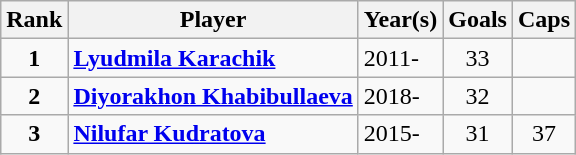<table class="wikitable sortable">
<tr>
<th width =>Rank</th>
<th width =>Player</th>
<th width =>Year(s)</th>
<th width =>Goals</th>
<th width =>Caps</th>
</tr>
<tr>
<td align=center><strong>1</strong></td>
<td><strong><a href='#'>Lyudmila Karachik</a></strong></td>
<td>2011-</td>
<td align=center>33</td>
<td align=center></td>
</tr>
<tr>
<td align=center><strong>2</strong></td>
<td><strong><a href='#'>Diyorakhon Khabibullaeva</a></strong></td>
<td>2018-</td>
<td align=center>32</td>
<td align=center></td>
</tr>
<tr>
<td align=center><strong>3</strong></td>
<td><strong><a href='#'>Nilufar Kudratova</a></strong></td>
<td>2015-</td>
<td align=center>31</td>
<td align=center>37<br></td>
</tr>
</table>
